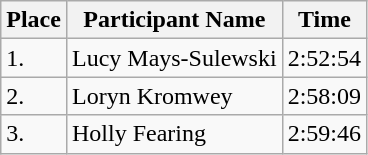<table class="wikitable">
<tr>
<th>Place</th>
<th>Participant Name</th>
<th>Time</th>
</tr>
<tr>
<td>1.</td>
<td>Lucy Mays-Sulewski</td>
<td>2:52:54</td>
</tr>
<tr>
<td>2.</td>
<td>Loryn Kromwey</td>
<td>2:58:09</td>
</tr>
<tr>
<td>3.</td>
<td>Holly Fearing</td>
<td>2:59:46</td>
</tr>
</table>
